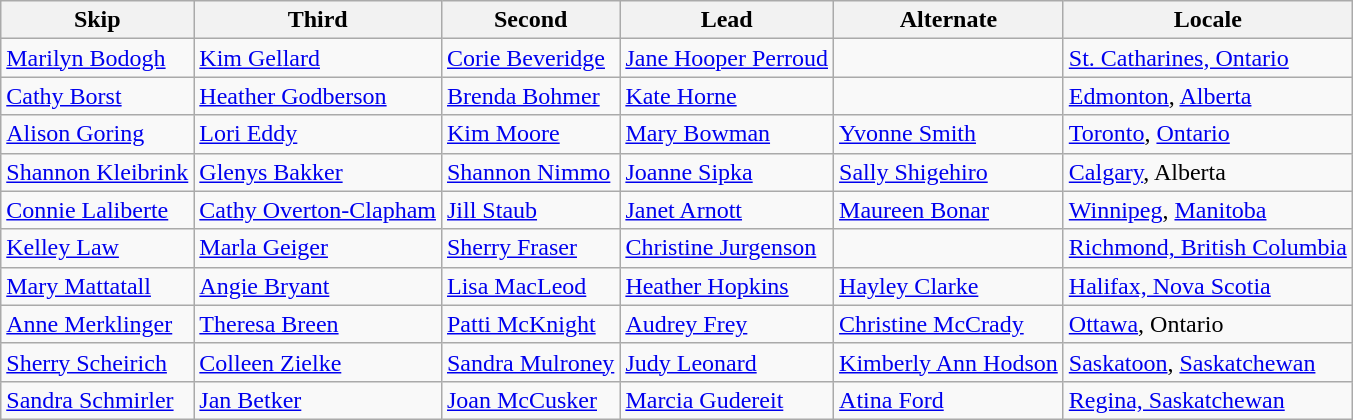<table class="wikitable">
<tr>
<th>Skip</th>
<th>Third</th>
<th>Second</th>
<th>Lead</th>
<th>Alternate</th>
<th>Locale</th>
</tr>
<tr>
<td><a href='#'>Marilyn Bodogh</a></td>
<td><a href='#'>Kim Gellard</a></td>
<td><a href='#'>Corie Beveridge</a></td>
<td><a href='#'>Jane Hooper Perroud</a></td>
<td></td>
<td> <a href='#'>St. Catharines, Ontario</a></td>
</tr>
<tr>
<td><a href='#'>Cathy Borst</a></td>
<td><a href='#'>Heather Godberson</a></td>
<td><a href='#'>Brenda Bohmer</a></td>
<td><a href='#'>Kate Horne</a></td>
<td></td>
<td> <a href='#'>Edmonton</a>, <a href='#'>Alberta</a></td>
</tr>
<tr>
<td><a href='#'>Alison Goring</a></td>
<td><a href='#'>Lori Eddy</a></td>
<td><a href='#'>Kim Moore</a></td>
<td><a href='#'>Mary Bowman</a></td>
<td><a href='#'>Yvonne Smith</a></td>
<td> <a href='#'>Toronto</a>, <a href='#'>Ontario</a></td>
</tr>
<tr>
<td><a href='#'>Shannon Kleibrink</a></td>
<td><a href='#'>Glenys Bakker</a></td>
<td><a href='#'>Shannon Nimmo</a></td>
<td><a href='#'>Joanne Sipka</a></td>
<td><a href='#'>Sally Shigehiro</a></td>
<td> <a href='#'>Calgary</a>, Alberta</td>
</tr>
<tr>
<td><a href='#'>Connie Laliberte</a></td>
<td><a href='#'>Cathy Overton-Clapham</a></td>
<td><a href='#'>Jill Staub</a></td>
<td><a href='#'>Janet Arnott</a></td>
<td><a href='#'>Maureen Bonar</a></td>
<td> <a href='#'>Winnipeg</a>, <a href='#'>Manitoba</a></td>
</tr>
<tr>
<td><a href='#'>Kelley Law</a></td>
<td><a href='#'>Marla Geiger</a></td>
<td><a href='#'>Sherry Fraser</a></td>
<td><a href='#'>Christine Jurgenson</a></td>
<td></td>
<td> <a href='#'>Richmond, British Columbia</a></td>
</tr>
<tr>
<td><a href='#'>Mary Mattatall</a></td>
<td><a href='#'>Angie Bryant</a></td>
<td><a href='#'>Lisa MacLeod</a></td>
<td><a href='#'>Heather Hopkins</a></td>
<td><a href='#'>Hayley Clarke</a></td>
<td> <a href='#'>Halifax, Nova Scotia</a></td>
</tr>
<tr>
<td><a href='#'>Anne Merklinger</a></td>
<td><a href='#'>Theresa Breen</a></td>
<td><a href='#'>Patti McKnight</a></td>
<td><a href='#'>Audrey Frey</a></td>
<td><a href='#'>Christine McCrady</a></td>
<td> <a href='#'>Ottawa</a>, Ontario</td>
</tr>
<tr>
<td><a href='#'>Sherry Scheirich</a></td>
<td><a href='#'>Colleen Zielke</a></td>
<td><a href='#'>Sandra Mulroney</a></td>
<td><a href='#'>Judy Leonard</a></td>
<td><a href='#'>Kimberly Ann Hodson</a></td>
<td> <a href='#'>Saskatoon</a>, <a href='#'>Saskatchewan</a></td>
</tr>
<tr>
<td><a href='#'>Sandra Schmirler</a></td>
<td><a href='#'>Jan Betker</a></td>
<td><a href='#'>Joan McCusker</a></td>
<td><a href='#'>Marcia Gudereit</a></td>
<td><a href='#'>Atina Ford</a></td>
<td> <a href='#'>Regina, Saskatchewan</a></td>
</tr>
</table>
